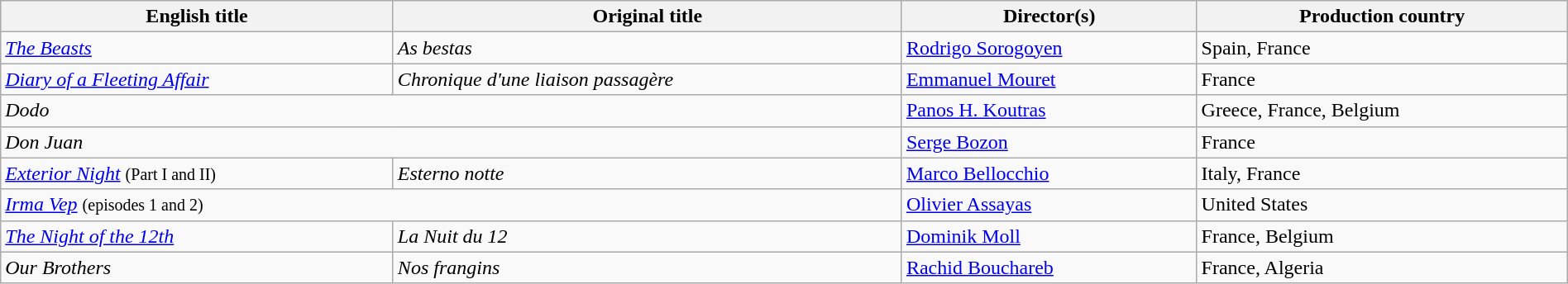<table class="wikitable" style="width:100%; margin-bottom:4px">
<tr>
<th>English title</th>
<th>Original title</th>
<th>Director(s)</th>
<th>Production country</th>
</tr>
<tr>
<td><em><a href='#'>The Beasts</a></em></td>
<td><em>As bestas</em></td>
<td><a href='#'>Rodrigo Sorogoyen</a></td>
<td>Spain, France</td>
</tr>
<tr>
<td><em><a href='#'>Diary of a Fleeting Affair</a></em></td>
<td><em>Chronique d'une liaison passagère</em></td>
<td><a href='#'>Emmanuel Mouret</a></td>
<td>France</td>
</tr>
<tr>
<td colspan=2><em>Dodo</em></td>
<td><a href='#'>Panos H. Koutras</a></td>
<td>Greece, France, Belgium</td>
</tr>
<tr>
<td colspan=2><em>Don Juan</em></td>
<td><a href='#'>Serge Bozon</a></td>
<td>France</td>
</tr>
<tr>
<td><em><a href='#'>Exterior Night</a></em> <small>(Part I and II)</small></td>
<td><em>Esterno notte</em></td>
<td><a href='#'>Marco Bellocchio</a></td>
<td>Italy, France</td>
</tr>
<tr>
<td colspan=2><em><a href='#'>Irma Vep</a></em> <small>(episodes 1 and 2)</small></td>
<td><a href='#'>Olivier Assayas</a></td>
<td>United States</td>
</tr>
<tr>
<td><em><a href='#'>The Night of the 12th</a></em></td>
<td><em>La Nuit du 12</em></td>
<td><a href='#'>Dominik Moll</a></td>
<td>France, Belgium</td>
</tr>
<tr>
<td><em>Our Brothers</em></td>
<td><em>Nos frangins</em></td>
<td><a href='#'>Rachid Bouchareb</a></td>
<td>France, Algeria</td>
</tr>
</table>
